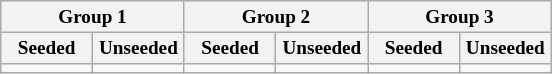<table class="wikitable" style="font-size:80%">
<tr>
<th colspan=2>Group 1</th>
<th colspan=2>Group 2</th>
<th colspan=2>Group 3</th>
</tr>
<tr>
<th width=16%>Seeded</th>
<th width=16%>Unseeded</th>
<th width=16%>Seeded</th>
<th width=16%>Unseeded</th>
<th width=16%>Seeded</th>
<th width=16%>Unseeded</th>
</tr>
<tr>
<td valign=top></td>
<td valign=top></td>
<td valign=top></td>
<td valign=top></td>
<td valign=top></td>
<td valign=top></td>
</tr>
</table>
